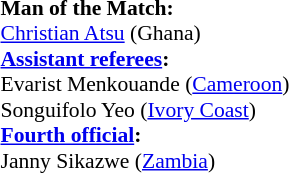<table width=50% style="font-size: 90%">
<tr>
<td><br><strong>Man of the Match:</strong>
<br><a href='#'>Christian Atsu</a> (Ghana)<br><strong><a href='#'>Assistant referees</a>:</strong>
<br>Evarist Menkouande (<a href='#'>Cameroon</a>)
<br>Songuifolo Yeo (<a href='#'>Ivory Coast</a>)
<br><strong><a href='#'>Fourth official</a>:</strong>
<br>Janny Sikazwe (<a href='#'>Zambia</a>)</td>
</tr>
</table>
